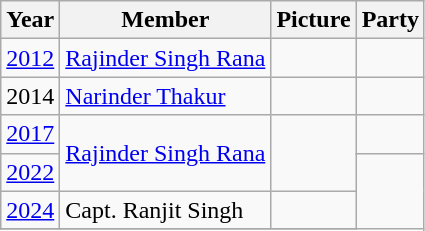<table class="wikitable sortable">
<tr>
<th>Year</th>
<th>Member</th>
<th>Picture</th>
<th colspan="2">Party</th>
</tr>
<tr>
<td><a href='#'>2012</a></td>
<td><a href='#'>Rajinder Singh Rana</a></td>
<td></td>
<td></td>
</tr>
<tr>
<td>2014</td>
<td><a href='#'>Narinder Thakur</a></td>
<td></td>
<td></td>
</tr>
<tr>
<td><a href='#'>2017</a></td>
<td rowspan="2"><a href='#'>Rajinder Singh Rana</a></td>
<td rowspan="2"></td>
<td></td>
</tr>
<tr>
<td><a href='#'>2022</a></td>
</tr>
<tr>
<td><a href='#'>2024</a></td>
<td>Capt. Ranjit Singh</td>
<td></td>
</tr>
<tr>
</tr>
</table>
